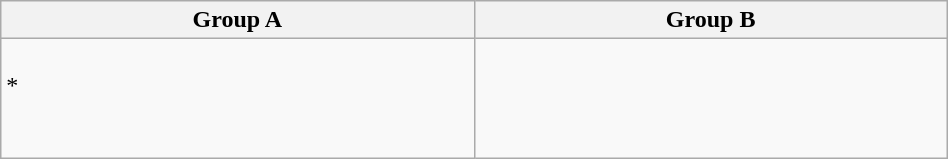<table class="wikitable" width=50%>
<tr>
<th width=50%>Group A</th>
<th width=50%>Group B</th>
</tr>
<tr>
<td valign=top><br><s></s> *<br>
<br>
<br>
</td>
<td valign=top><br><br>
<br>
<br>
</td>
</tr>
</table>
